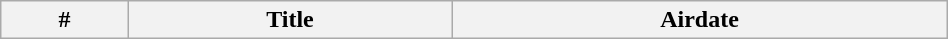<table class="wikitable plainrowheaders" style="width:50%;">
<tr>
<th>#</th>
<th>Title</th>
<th>Airdate<br>





















</th>
</tr>
</table>
